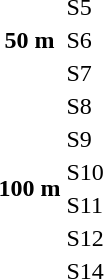<table>
<tr>
<th rowspan="3">50 m</th>
<td>S5 <br></td>
<td></td>
<td></td>
<td></td>
</tr>
<tr>
<td>S6 <br></td>
<td></td>
<td></td>
<td></td>
</tr>
<tr>
<td>S7 <br></td>
<td></td>
<td></td>
<td></td>
</tr>
<tr>
<th rowspan="6">100 m</th>
<td>S8 <br></td>
<td></td>
<td></td>
<td></td>
</tr>
<tr>
<td>S9 <br></td>
<td></td>
<td></td>
<td></td>
</tr>
<tr>
<td>S10 <br></td>
<td></td>
<td></td>
<td></td>
</tr>
<tr>
<td>S11 <br></td>
<td></td>
<td></td>
<td></td>
</tr>
<tr>
<td>S12 <br></td>
<td></td>
<td></td>
<td></td>
</tr>
<tr>
<td>S14 <br></td>
<td></td>
<td></td>
<td></td>
</tr>
</table>
